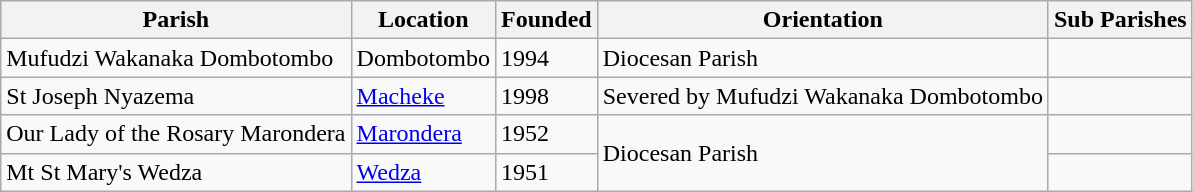<table class="wikitable sortable">
<tr>
<th>Parish</th>
<th>Location</th>
<th>Founded</th>
<th>Orientation</th>
<th>Sub Parishes</th>
</tr>
<tr>
<td>Mufudzi Wakanaka Dombotombo</td>
<td>Dombotombo</td>
<td>1994</td>
<td>Diocesan Parish</td>
<td></td>
</tr>
<tr>
<td>St Joseph Nyazema</td>
<td><a href='#'>Macheke</a></td>
<td>1998</td>
<td>Severed by Mufudzi Wakanaka Dombotombo</td>
<td></td>
</tr>
<tr>
<td>Our Lady of the Rosary Marondera</td>
<td><a href='#'>Marondera</a></td>
<td>1952</td>
<td rowspan="2">Diocesan Parish</td>
<td></td>
</tr>
<tr>
<td>Mt St Mary's Wedza</td>
<td><a href='#'>Wedza</a></td>
<td>1951</td>
<td></td>
</tr>
</table>
